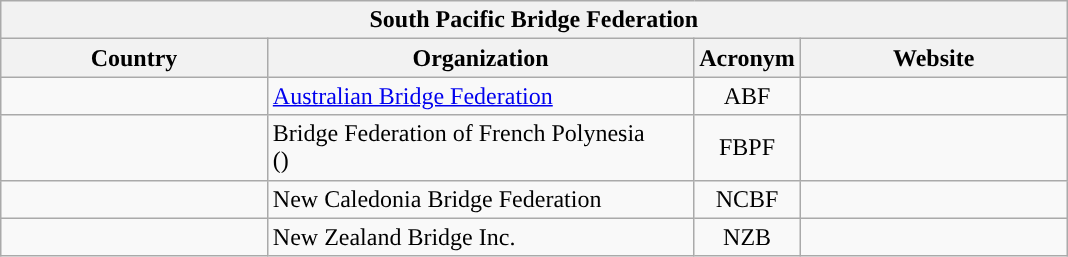<table class="wikitable">
<tr>
<th colspan=5>South Pacific Bridge Federation</th>
</tr>
<tr>
<th width="25%">Country</th>
<th width="40%">Organization</th>
<th width="10%">Acronym</th>
<th width="25%">Website</th>
</tr>
<tr>
<td></td>
<td><a href='#'>Australian Bridge Federation</a></td>
<td align=center>ABF</td>
<td></td>
</tr>
<tr>
<td></td>
<td>Bridge Federation of French Polynesia<br>()</td>
<td align=center>FBPF</td>
<td></td>
</tr>
<tr>
<td></td>
<td>New Caledonia Bridge Federation</td>
<td align=center>NCBF</td>
<td></td>
</tr>
<tr>
<td></td>
<td>New Zealand Bridge Inc.</td>
<td align=center>NZB</td>
<td></td>
</tr>
</table>
